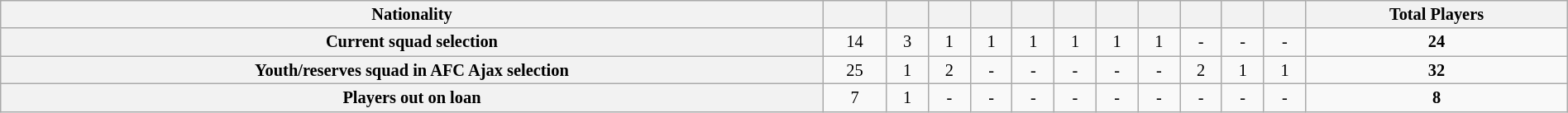<table class="wikitable" style="width:100%; font-size:85%;">
<tr valign=top>
<th align=center>Nationality</th>
<th align=center></th>
<th align=center></th>
<th align=center></th>
<th align=center></th>
<th align=center></th>
<th align=center></th>
<th align=center></th>
<th align=center></th>
<th align=center></th>
<th align=center></th>
<th align=center></th>
<th align=center>Total Players</th>
</tr>
<tr>
<th align=center>Current squad selection</th>
<td align=center>14</td>
<td align=center>3</td>
<td align=center>1</td>
<td align=center>1</td>
<td align=center>1</td>
<td align=center>1</td>
<td align=center>1</td>
<td align=center>1</td>
<td align=center>-</td>
<td align=center>-</td>
<td align=center>-</td>
<td align=center><strong>24</strong></td>
</tr>
<tr>
<th align=center>Youth/reserves squad in AFC Ajax selection</th>
<td align=center>25</td>
<td align=center>1</td>
<td align=center>2</td>
<td align=center>-</td>
<td align=center>-</td>
<td align=center>-</td>
<td align=center>-</td>
<td align=center>-</td>
<td align=center>2</td>
<td align=center>1</td>
<td align=center>1</td>
<td align=center><strong>32</strong></td>
</tr>
<tr>
<th align=center>Players out on loan</th>
<td align=center>7</td>
<td align=center>1</td>
<td align=center>-</td>
<td align=center>-</td>
<td align=center>-</td>
<td align=center>-</td>
<td align=center>-</td>
<td align=center>-</td>
<td align=center>-</td>
<td align=center>-</td>
<td align=center>-</td>
<td align=center><strong>8</strong></td>
</tr>
</table>
